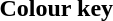<table class="toccolours">
<tr>
<th>Colour key<br></th>
</tr>
<tr>
<td><br>

</td>
</tr>
</table>
